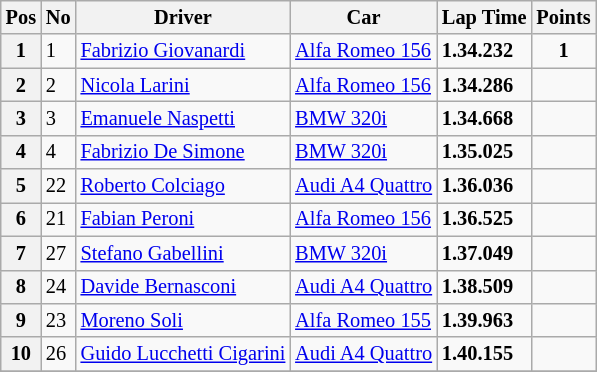<table class="wikitable" style="font-size: 85%;">
<tr>
<th>Pos</th>
<th>No</th>
<th>Driver</th>
<th>Car</th>
<th>Lap Time</th>
<th>Points</th>
</tr>
<tr>
<th>1</th>
<td>1</td>
<td> <a href='#'>Fabrizio Giovanardi</a></td>
<td><a href='#'>Alfa Romeo 156</a></td>
<td><strong>1.34.232</strong></td>
<td align=center><strong>1</strong></td>
</tr>
<tr>
<th>2</th>
<td>2</td>
<td> <a href='#'>Nicola Larini</a></td>
<td><a href='#'>Alfa Romeo 156</a></td>
<td><strong>1.34.286</strong></td>
<td></td>
</tr>
<tr>
<th>3</th>
<td>3</td>
<td> <a href='#'>Emanuele Naspetti</a></td>
<td><a href='#'>BMW 320i</a></td>
<td><strong>1.34.668</strong></td>
<td></td>
</tr>
<tr>
<th>4</th>
<td>4</td>
<td> <a href='#'>Fabrizio De Simone</a></td>
<td><a href='#'>BMW 320i</a></td>
<td><strong>1.35.025</strong></td>
<td></td>
</tr>
<tr>
<th>5</th>
<td>22</td>
<td> <a href='#'>Roberto Colciago</a></td>
<td><a href='#'>Audi A4 Quattro</a></td>
<td><strong>1.36.036</strong></td>
<td></td>
</tr>
<tr>
<th>6</th>
<td>21</td>
<td> <a href='#'>Fabian Peroni</a></td>
<td><a href='#'>Alfa Romeo 156</a></td>
<td><strong>1.36.525</strong></td>
<td></td>
</tr>
<tr>
<th>7</th>
<td>27</td>
<td> <a href='#'>Stefano Gabellini</a></td>
<td><a href='#'>BMW 320i</a></td>
<td><strong>1.37.049</strong></td>
<td></td>
</tr>
<tr>
<th>8</th>
<td>24</td>
<td> <a href='#'>Davide Bernasconi</a></td>
<td><a href='#'>Audi A4 Quattro</a></td>
<td><strong>1.38.509</strong></td>
<td></td>
</tr>
<tr>
<th>9</th>
<td>23</td>
<td> <a href='#'>Moreno Soli</a></td>
<td><a href='#'>Alfa Romeo 155</a></td>
<td><strong>1.39.963</strong></td>
<td></td>
</tr>
<tr>
<th>10</th>
<td>26</td>
<td> <a href='#'>Guido Lucchetti Cigarini</a></td>
<td><a href='#'>Audi A4 Quattro</a></td>
<td><strong>1.40.155</strong></td>
<td></td>
</tr>
<tr>
</tr>
</table>
